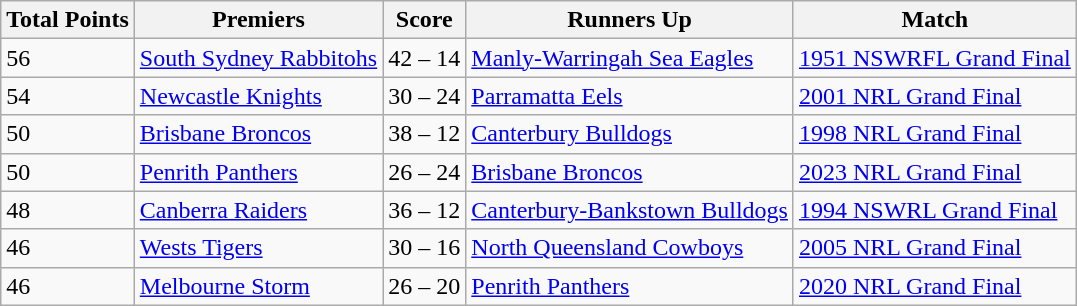<table class="wikitable">
<tr>
<th>Total Points</th>
<th>Premiers</th>
<th>Score</th>
<th>Runners Up</th>
<th>Match</th>
</tr>
<tr>
<td>56</td>
<td> <a href='#'>South Sydney Rabbitohs</a></td>
<td>42 – 14</td>
<td> <a href='#'>Manly-Warringah Sea Eagles</a></td>
<td><a href='#'>1951 NSWRFL Grand Final</a></td>
</tr>
<tr>
<td>54</td>
<td> <a href='#'>Newcastle Knights</a></td>
<td>30 – 24</td>
<td> <a href='#'>Parramatta Eels</a></td>
<td><a href='#'>2001 NRL Grand Final</a></td>
</tr>
<tr>
<td>50</td>
<td> <a href='#'>Brisbane Broncos</a></td>
<td>38 – 12</td>
<td> <a href='#'>Canterbury Bulldogs</a></td>
<td><a href='#'>1998 NRL Grand Final</a></td>
</tr>
<tr>
<td>50</td>
<td><a href='#'>Penrith Panthers</a></td>
<td>26 – 24</td>
<td> <a href='#'>Brisbane Broncos</a></td>
<td><a href='#'>2023 NRL Grand Final</a></td>
</tr>
<tr>
<td>48</td>
<td> <a href='#'>Canberra Raiders</a></td>
<td>36 – 12</td>
<td> <a href='#'>Canterbury-Bankstown Bulldogs</a></td>
<td><a href='#'>1994 NSWRL Grand Final</a></td>
</tr>
<tr>
<td>46</td>
<td> <a href='#'>Wests Tigers</a></td>
<td>30 – 16</td>
<td> <a href='#'>North Queensland Cowboys</a></td>
<td><a href='#'>2005 NRL Grand Final</a></td>
</tr>
<tr>
<td>46</td>
<td> <a href='#'>Melbourne Storm</a></td>
<td>26 – 20</td>
<td> <a href='#'>Penrith Panthers</a></td>
<td><a href='#'>2020 NRL Grand Final</a></td>
</tr>
</table>
